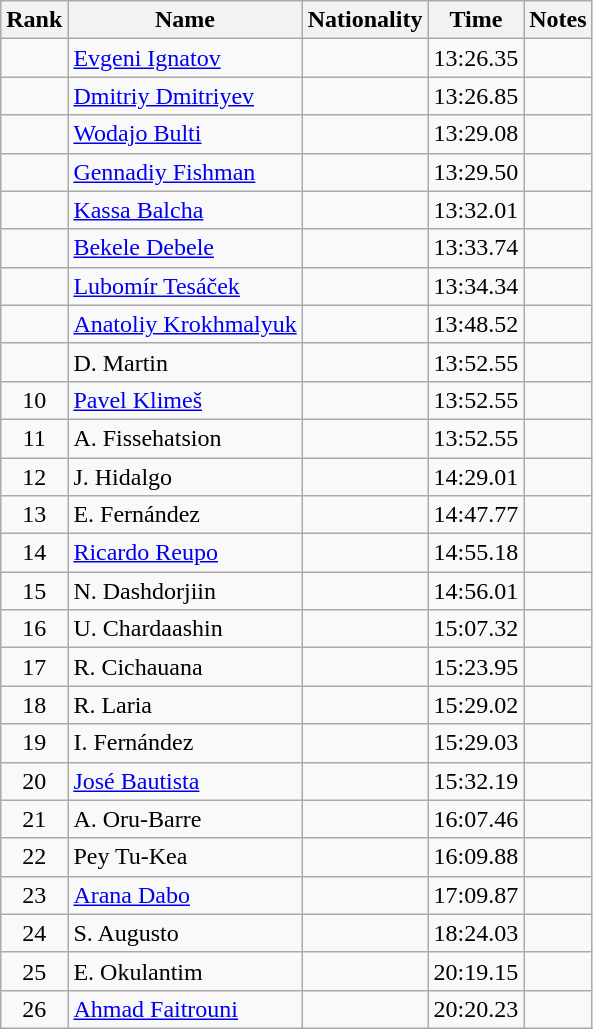<table class="wikitable sortable" style="text-align:center">
<tr>
<th>Rank</th>
<th>Name</th>
<th>Nationality</th>
<th>Time</th>
<th>Notes</th>
</tr>
<tr>
<td></td>
<td align="left"><a href='#'>Evgeni Ignatov</a></td>
<td align=left></td>
<td>13:26.35</td>
<td></td>
</tr>
<tr>
<td></td>
<td align="left"><a href='#'>Dmitriy Dmitriyev</a></td>
<td align=left></td>
<td>13:26.85</td>
<td></td>
</tr>
<tr>
<td></td>
<td align="left"><a href='#'>Wodajo Bulti</a></td>
<td align=left></td>
<td>13:29.08</td>
<td></td>
</tr>
<tr>
<td></td>
<td align="left"><a href='#'>Gennadiy Fishman</a></td>
<td align=left></td>
<td>13:29.50</td>
<td></td>
</tr>
<tr>
<td></td>
<td align="left"><a href='#'>Kassa Balcha</a></td>
<td align=left></td>
<td>13:32.01</td>
<td></td>
</tr>
<tr>
<td></td>
<td align="left"><a href='#'>Bekele Debele</a></td>
<td align=left></td>
<td>13:33.74</td>
<td></td>
</tr>
<tr>
<td></td>
<td align="left"><a href='#'>Lubomír Tesáček</a></td>
<td align=left></td>
<td>13:34.34</td>
<td></td>
</tr>
<tr>
<td></td>
<td align="left"><a href='#'>Anatoliy Krokhmalyuk</a></td>
<td align=left></td>
<td>13:48.52</td>
<td></td>
</tr>
<tr>
<td></td>
<td align="left">D. Martin</td>
<td align=left></td>
<td>13:52.55</td>
<td></td>
</tr>
<tr>
<td>10</td>
<td align="left"><a href='#'>Pavel Klimeš</a></td>
<td align=left></td>
<td>13:52.55</td>
<td></td>
</tr>
<tr>
<td>11</td>
<td align="left">A. Fissehatsion</td>
<td align=left></td>
<td>13:52.55</td>
<td></td>
</tr>
<tr>
<td>12</td>
<td align="left">J. Hidalgo</td>
<td align=left></td>
<td>14:29.01</td>
<td></td>
</tr>
<tr>
<td>13</td>
<td align="left">E. Fernández</td>
<td align=left></td>
<td>14:47.77</td>
<td></td>
</tr>
<tr>
<td>14</td>
<td align="left"><a href='#'>Ricardo Reupo</a></td>
<td align=left></td>
<td>14:55.18</td>
<td></td>
</tr>
<tr>
<td>15</td>
<td align="left">N. Dashdorjiin</td>
<td align=left></td>
<td>14:56.01</td>
<td></td>
</tr>
<tr>
<td>16</td>
<td align="left">U. Chardaashin</td>
<td align=left></td>
<td>15:07.32</td>
<td></td>
</tr>
<tr>
<td>17</td>
<td align="left">R. Cichauana</td>
<td align=left></td>
<td>15:23.95</td>
<td></td>
</tr>
<tr>
<td>18</td>
<td align="left">R. Laria</td>
<td align=left></td>
<td>15:29.02</td>
<td></td>
</tr>
<tr>
<td>19</td>
<td align="left">I. Fernández</td>
<td align=left></td>
<td>15:29.03</td>
<td></td>
</tr>
<tr>
<td>20</td>
<td align="left"><a href='#'>José Bautista</a></td>
<td align=left></td>
<td>15:32.19</td>
<td></td>
</tr>
<tr>
<td>21</td>
<td align="left">A. Oru-Barre</td>
<td align=left></td>
<td>16:07.46</td>
<td></td>
</tr>
<tr>
<td>22</td>
<td align="left">Pey Tu-Kea</td>
<td align=left></td>
<td>16:09.88</td>
<td></td>
</tr>
<tr>
<td>23</td>
<td align="left"><a href='#'>Arana Dabo</a></td>
<td align=left></td>
<td>17:09.87</td>
<td></td>
</tr>
<tr>
<td>24</td>
<td align="left">S. Augusto</td>
<td align=left></td>
<td>18:24.03</td>
<td></td>
</tr>
<tr>
<td>25</td>
<td align="left">E. Okulantim</td>
<td align=left></td>
<td>20:19.15</td>
<td></td>
</tr>
<tr>
<td>26</td>
<td align="left"><a href='#'>Ahmad Faitrouni</a></td>
<td align=left></td>
<td>20:20.23</td>
<td></td>
</tr>
</table>
